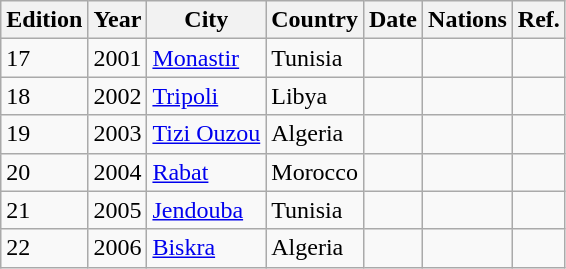<table class="wikitable">
<tr>
<th>Edition</th>
<th>Year</th>
<th>City</th>
<th>Country</th>
<th>Date</th>
<th>Nations</th>
<th>Ref.</th>
</tr>
<tr>
<td>17</td>
<td>2001</td>
<td><a href='#'>Monastir</a></td>
<td>Tunisia</td>
<td></td>
<td></td>
<td></td>
</tr>
<tr>
<td>18</td>
<td>2002</td>
<td><a href='#'>Tripoli</a></td>
<td>Libya</td>
<td></td>
<td></td>
<td></td>
</tr>
<tr>
<td>19</td>
<td>2003</td>
<td><a href='#'>Tizi Ouzou</a></td>
<td>Algeria</td>
<td></td>
<td></td>
<td></td>
</tr>
<tr>
<td>20</td>
<td>2004</td>
<td><a href='#'>Rabat</a></td>
<td>Morocco</td>
<td></td>
<td></td>
<td></td>
</tr>
<tr>
<td>21</td>
<td>2005</td>
<td><a href='#'>Jendouba</a></td>
<td>Tunisia</td>
<td></td>
<td></td>
<td></td>
</tr>
<tr>
<td>22</td>
<td>2006</td>
<td><a href='#'>Biskra</a></td>
<td>Algeria</td>
<td></td>
<td></td>
<td></td>
</tr>
</table>
